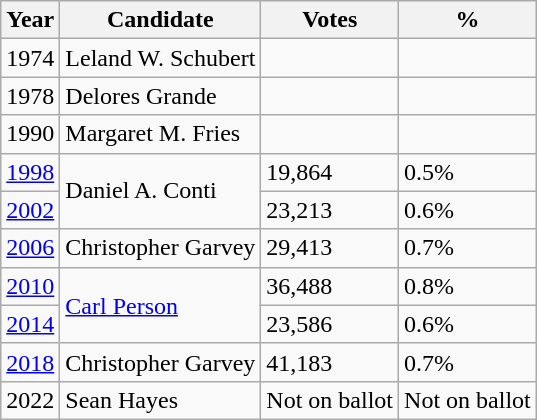<table class="wikitable">
<tr>
<th>Year</th>
<th>Candidate</th>
<th>Votes</th>
<th>%</th>
</tr>
<tr>
<td>1974</td>
<td>Leland W. Schubert</td>
<td></td>
<td></td>
</tr>
<tr>
<td>1978</td>
<td>Delores Grande</td>
<td></td>
<td></td>
</tr>
<tr>
<td>1990</td>
<td>Margaret M. Fries</td>
<td></td>
<td></td>
</tr>
<tr>
<td><a href='#'>1998</a></td>
<td rowspan="2">Daniel A. Conti</td>
<td>19,864</td>
<td>0.5%</td>
</tr>
<tr>
<td><a href='#'>2002</a></td>
<td>23,213</td>
<td>0.6%</td>
</tr>
<tr>
<td><a href='#'>2006</a></td>
<td>Christopher Garvey</td>
<td>29,413</td>
<td>0.7%</td>
</tr>
<tr>
<td><a href='#'>2010</a></td>
<td rowspan="2"><a href='#'>Carl Person</a></td>
<td>36,488</td>
<td>0.8%</td>
</tr>
<tr>
<td><a href='#'>2014</a></td>
<td>23,586</td>
<td>0.6%</td>
</tr>
<tr>
<td><a href='#'>2018</a></td>
<td>Christopher Garvey</td>
<td>41,183</td>
<td>0.7%</td>
</tr>
<tr>
<td>2022</td>
<td>Sean Hayes</td>
<td>Not on ballot</td>
<td>Not on ballot</td>
</tr>
</table>
